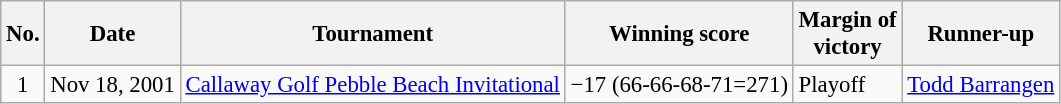<table class="wikitable" style="font-size:95%;">
<tr>
<th>No.</th>
<th>Date</th>
<th>Tournament</th>
<th>Winning score</th>
<th>Margin of<br>victory</th>
<th>Runner-up</th>
</tr>
<tr>
<td align=center>1</td>
<td align=right>Nov 18, 2001</td>
<td><a href='#'>Callaway Golf Pebble Beach Invitational</a></td>
<td>−17 (66-66-68-71=271)</td>
<td>Playoff</td>
<td> <a href='#'>Todd Barrangen</a></td>
</tr>
</table>
